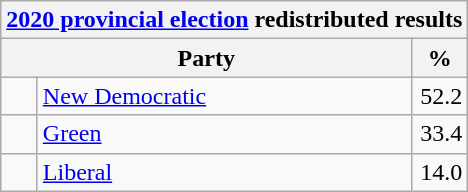<table class="wikitable">
<tr>
<th colspan="4"><a href='#'>2020 provincial election</a> redistributed results</th>
</tr>
<tr>
<th bgcolor="#DDDDFF" width="130px" colspan="2">Party</th>
<th bgcolor="#DDDDFF" width="30px">%</th>
</tr>
<tr>
<td> </td>
<td><a href='#'>New Democratic</a></td>
<td align=right>52.2</td>
</tr>
<tr>
<td> </td>
<td><a href='#'>Green</a></td>
<td align=right>33.4</td>
</tr>
<tr>
<td> </td>
<td><a href='#'>Liberal</a></td>
<td align=right>14.0</td>
</tr>
</table>
